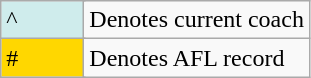<table class="wikitable">
<tr>
<td colspan="2" style="background-color:#CFECEC; width:3em">^</td>
<td>Denotes current coach</td>
</tr>
<tr>
<td colspan="2" style="background-color:gold; width:3em">#</td>
<td>Denotes AFL record</td>
</tr>
</table>
